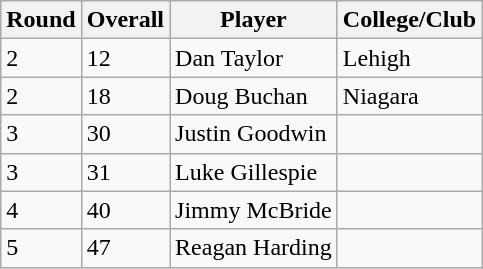<table class="wikitable">
<tr>
<th>Round</th>
<th>Overall</th>
<th>Player</th>
<th>College/Club</th>
</tr>
<tr>
<td>2</td>
<td>12</td>
<td>Dan Taylor</td>
<td>Lehigh</td>
</tr>
<tr>
<td>2</td>
<td>18</td>
<td>Doug Buchan</td>
<td>Niagara</td>
</tr>
<tr>
<td>3</td>
<td>30</td>
<td>Justin Goodwin</td>
<td></td>
</tr>
<tr>
<td>3</td>
<td>31</td>
<td>Luke Gillespie</td>
<td></td>
</tr>
<tr>
<td>4</td>
<td>40</td>
<td>Jimmy McBride</td>
<td></td>
</tr>
<tr>
<td>5</td>
<td>47</td>
<td>Reagan Harding</td>
<td></td>
</tr>
</table>
